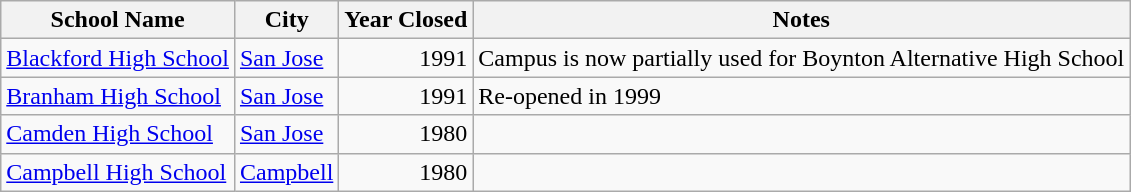<table class="wikitable">
<tr>
<th>School Name</th>
<th>City</th>
<th>Year Closed</th>
<th>Notes</th>
</tr>
<tr>
<td><a href='#'>Blackford High School</a></td>
<td><a href='#'>San Jose</a></td>
<td align="right">1991</td>
<td>Campus is now partially used for Boynton Alternative High School</td>
</tr>
<tr>
<td><a href='#'>Branham High School</a></td>
<td><a href='#'>San Jose</a></td>
<td align="right">1991</td>
<td>Re-opened in 1999</td>
</tr>
<tr>
<td><a href='#'>Camden High School</a></td>
<td><a href='#'>San Jose</a></td>
<td align="right">1980</td>
<td></td>
</tr>
<tr>
<td><a href='#'>Campbell High School</a></td>
<td><a href='#'>Campbell</a></td>
<td align="right">1980</td>
<td></td>
</tr>
</table>
